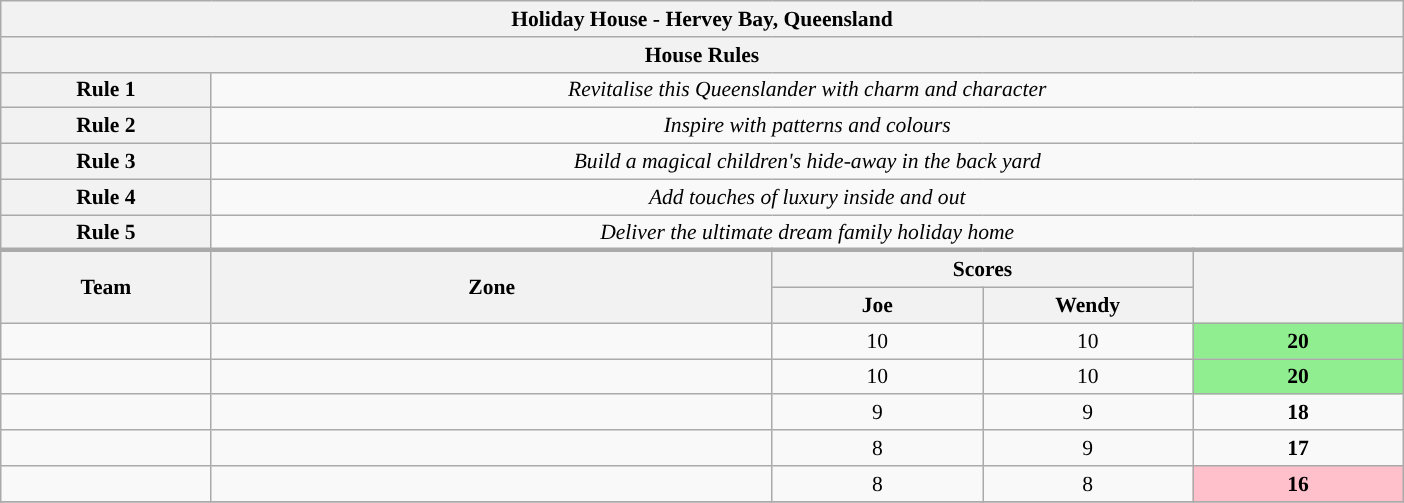<table class="wikitable plainrowheaders" style="text-align:center; font-size:90%; width:65em;">
<tr>
<th colspan="5" >Holiday House - Hervey Bay, Queensland</th>
</tr>
<tr>
<th colspan="5">House Rules</th>
</tr>
<tr>
<th>Rule 1</th>
<td colspan="5"><em>Revitalise this Queenslander with charm and character</em></td>
</tr>
<tr>
<th>Rule 2</th>
<td colspan="5"><em>Inspire with patterns and colours</em></td>
</tr>
<tr>
<th>Rule 3</th>
<td colspan="5"><em>Build a magical children's hide-away in the back yard</em></td>
</tr>
<tr>
<th>Rule 4</th>
<td colspan="5"><em>Add touches of luxury inside and out</em></td>
</tr>
<tr>
<th>Rule 5</th>
<td colspan="5"><em>Deliver the ultimate dream family holiday home</em></td>
</tr>
<tr>
</tr>
<tr style="border-top:3px solid #aaa;">
<th rowspan="2">Team</th>
<th rowspan="2" style="width:40%;">Zone</th>
<th colspan="2" style="width:30%;">Scores</th>
<th rowspan="2" style="width:20%;"></th>
</tr>
<tr>
<th style="width:15%;">Joe</th>
<th style="width:15%;">Wendy</th>
</tr>
<tr>
<td style="width:15%;"></td>
<td></td>
<td>10</td>
<td>10</td>
<td bgcolor="lightgreen"><strong>20</strong></td>
</tr>
<tr>
<td style="width:15%;"></td>
<td></td>
<td>10</td>
<td>10</td>
<td bgcolor="lightgreen"><strong>20</strong></td>
</tr>
<tr>
<td style="width:15%;"></td>
<td></td>
<td>9</td>
<td>9</td>
<td><strong>18</strong></td>
</tr>
<tr>
<td style="width:15%;"></td>
<td></td>
<td>8</td>
<td>9</td>
<td><strong>17</strong></td>
</tr>
<tr>
<td style="width:15%;"></td>
<td></td>
<td>8</td>
<td>8</td>
<td bgcolor="pink"><strong>16</strong></td>
</tr>
<tr>
</tr>
</table>
